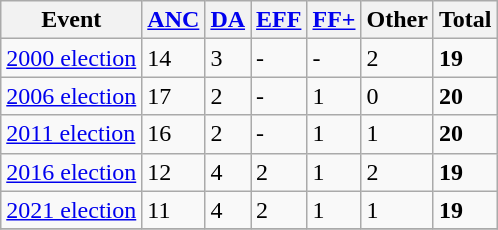<table class="wikitable">
<tr>
<th>Event</th>
<th><a href='#'>ANC</a></th>
<th><a href='#'>DA</a></th>
<th><a href='#'>EFF</a></th>
<th><a href='#'>FF+</a></th>
<th>Other</th>
<th>Total</th>
</tr>
<tr>
<td><a href='#'>2000 election</a></td>
<td>14</td>
<td>3</td>
<td>-</td>
<td>-</td>
<td>2</td>
<td><strong>19</strong></td>
</tr>
<tr>
<td><a href='#'>2006 election</a></td>
<td>17</td>
<td>2</td>
<td>-</td>
<td>1</td>
<td>0</td>
<td><strong>20</strong></td>
</tr>
<tr>
<td><a href='#'>2011 election</a></td>
<td>16</td>
<td>2</td>
<td>-</td>
<td>1</td>
<td>1</td>
<td><strong>20</strong></td>
</tr>
<tr>
<td><a href='#'>2016 election</a></td>
<td>12</td>
<td>4</td>
<td>2</td>
<td>1</td>
<td>2</td>
<td><strong>19</strong></td>
</tr>
<tr>
<td><a href='#'>2021 election</a></td>
<td>11</td>
<td>4</td>
<td>2</td>
<td>1</td>
<td>1</td>
<td><strong>19</strong></td>
</tr>
<tr>
</tr>
</table>
